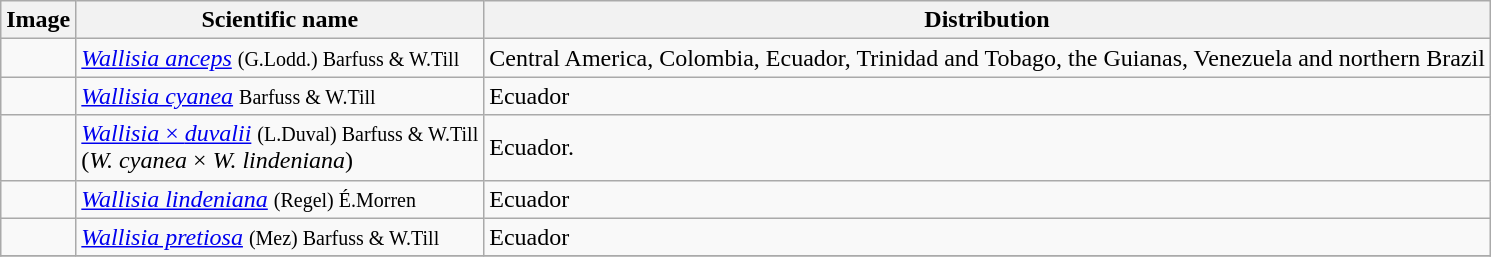<table class="wikitable sortable">
<tr>
<th>Image</th>
<th>Scientific name</th>
<th>Distribution</th>
</tr>
<tr>
<td></td>
<td><em><a href='#'>Wallisia anceps</a></em> <small>(G.Lodd.) Barfuss & W.Till</small></td>
<td>Central America, Colombia, Ecuador, Trinidad and Tobago, the Guianas, Venezuela and northern Brazil</td>
</tr>
<tr>
<td></td>
<td><em><a href='#'>Wallisia cyanea</a></em> <small>Barfuss & W.Till</small></td>
<td>Ecuador</td>
</tr>
<tr>
<td></td>
<td><a href='#'><em>Wallisia</em> × <em>duvalii</em></a> <small>(L.Duval) Barfuss & W.Till</small><br> (<em>W. cyanea</em> × <em>W. lindeniana</em>)</td>
<td>Ecuador.</td>
</tr>
<tr>
<td></td>
<td><em><a href='#'>Wallisia lindeniana</a></em> <small>(Regel) É.Morren</small></td>
<td>Ecuador</td>
</tr>
<tr>
<td></td>
<td><em><a href='#'>Wallisia pretiosa</a></em> <small>(Mez) Barfuss & W.Till</small></td>
<td>Ecuador</td>
</tr>
<tr>
</tr>
</table>
